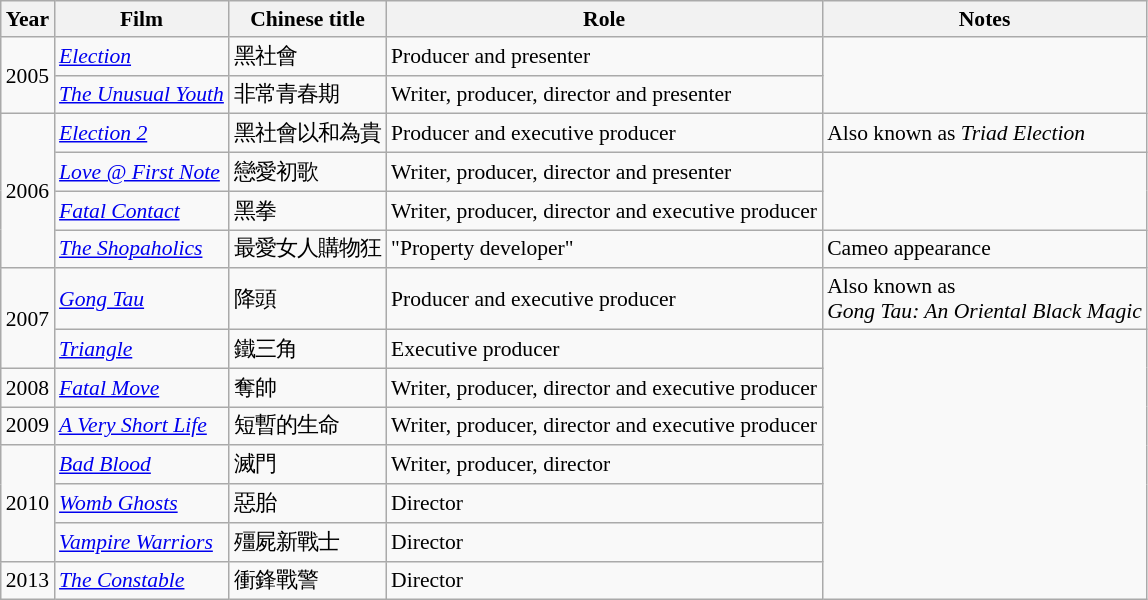<table class="wikitable" style="font-size: 90%;">
<tr>
<th>Year</th>
<th>Film</th>
<th>Chinese title</th>
<th>Role</th>
<th>Notes</th>
</tr>
<tr>
<td rowspan="2">2005</td>
<td><em><a href='#'>Election</a></em></td>
<td>黑社會</td>
<td>Producer and presenter</td>
</tr>
<tr>
<td><em><a href='#'>The Unusual Youth</a></em></td>
<td>非常青春期</td>
<td>Writer, producer, director and presenter</td>
</tr>
<tr>
<td rowspan="4">2006</td>
<td><em><a href='#'>Election 2</a></em></td>
<td>黑社會以和為貴</td>
<td>Producer and executive producer</td>
<td>Also known as <em>Triad Election</em></td>
</tr>
<tr>
<td><em><a href='#'>Love @ First Note</a></em></td>
<td>戀愛初歌</td>
<td>Writer, producer, director and presenter</td>
</tr>
<tr>
<td><em><a href='#'>Fatal Contact</a></em></td>
<td>黑拳</td>
<td>Writer, producer, director and executive producer</td>
</tr>
<tr>
<td><em><a href='#'>The Shopaholics</a></em></td>
<td>最愛女人購物狂</td>
<td>"Property developer"</td>
<td>Cameo appearance</td>
</tr>
<tr>
<td rowspan="2">2007</td>
<td><em><a href='#'>Gong Tau</a></em></td>
<td>降頭</td>
<td>Producer and executive producer</td>
<td>Also known as<br><em>Gong Tau: An Oriental Black Magic</em></td>
</tr>
<tr>
<td><em><a href='#'>Triangle</a></em></td>
<td>鐵三角</td>
<td>Executive producer</td>
</tr>
<tr>
<td rowspan="1">2008</td>
<td><em><a href='#'>Fatal Move</a></em></td>
<td>奪帥</td>
<td>Writer, producer, director and executive producer</td>
</tr>
<tr>
<td rowspan="1">2009</td>
<td><em><a href='#'>A Very Short Life</a></em></td>
<td>短暫的生命</td>
<td>Writer, producer, director and executive producer</td>
</tr>
<tr>
<td rowspan=3>2010</td>
<td><em><a href='#'>Bad Blood</a></em></td>
<td>滅門</td>
<td>Writer, producer, director</td>
</tr>
<tr>
<td><em><a href='#'>Womb Ghosts</a></em></td>
<td>惡胎</td>
<td>Director</td>
</tr>
<tr>
<td><em><a href='#'>Vampire Warriors</a></em></td>
<td>殭屍新戰士</td>
<td>Director</td>
</tr>
<tr>
<td rowspan=1>2013</td>
<td><em><a href='#'>The Constable</a></em></td>
<td>衝鋒戰警</td>
<td>Director</td>
</tr>
</table>
